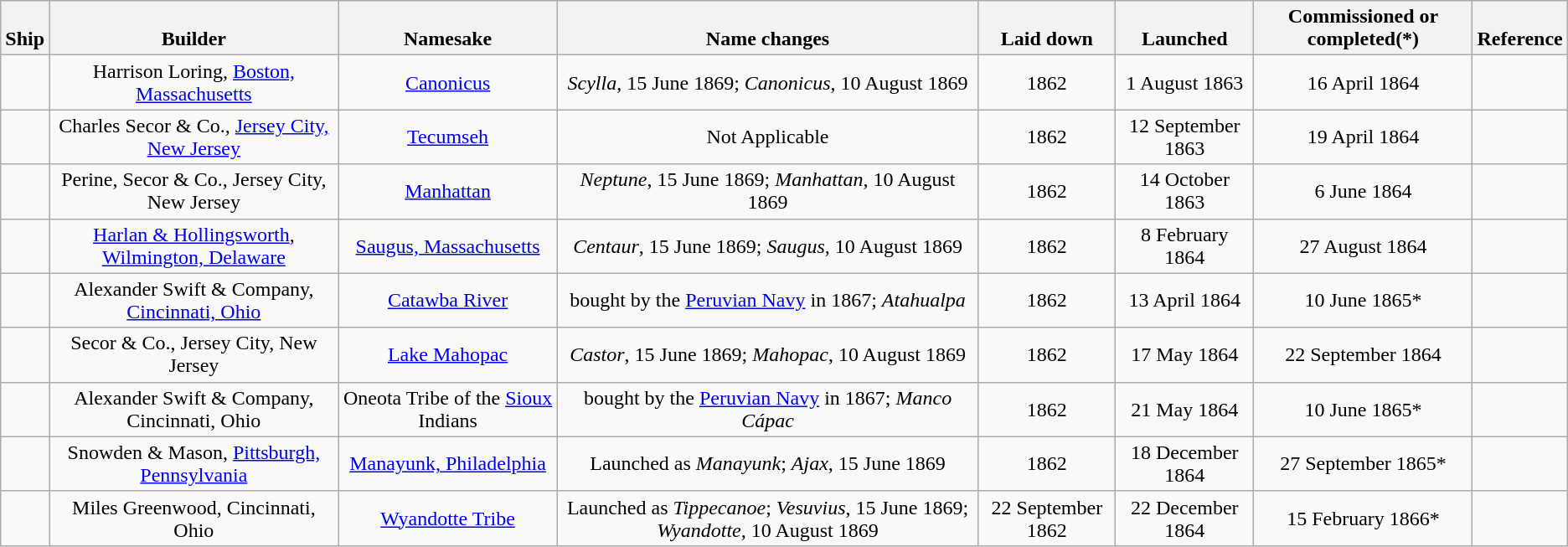<table class="wikitable">
<tr valign="bottom">
<th align=center>Ship</th>
<th align=center>Builder</th>
<th align=center>Namesake</th>
<th align=center>Name changes</th>
<th align=center>Laid down</th>
<th align=center>Launched</th>
<th align=center>Commissioned or completed(*)</th>
<th align=center>Reference</th>
</tr>
<tr valign=center>
<td></td>
<td align=center>Harrison Loring, <a href='#'>Boston, Massachusetts</a></td>
<td align=center><a href='#'>Canonicus</a></td>
<td align=center><em>Scylla</em>, 15 June 1869; <em>Canonicus</em>, 10 August 1869</td>
<td align=center>1862</td>
<td align=center>1 August 1863</td>
<td align=center>16 April 1864</td>
<td align=center></td>
</tr>
<tr valign=center>
<td></td>
<td align=center>Charles Secor & Co., <a href='#'>Jersey City, New Jersey</a></td>
<td align=center><a href='#'>Tecumseh</a></td>
<td align=center>Not Applicable</td>
<td align=center>1862</td>
<td align=center>12 September 1863</td>
<td align=center>19 April 1864</td>
<td align=center></td>
</tr>
<tr valign=center>
<td></td>
<td align=center>Perine, Secor & Co., Jersey City, New Jersey</td>
<td align=center><a href='#'>Manhattan</a></td>
<td align=center><em>Neptune</em>, 15 June 1869; <em>Manhattan</em>, 10 August 1869</td>
<td align=center>1862</td>
<td align=center>14 October 1863</td>
<td align=center>6 June 1864</td>
<td align=center></td>
</tr>
<tr valign=center>
<td></td>
<td align=center><a href='#'>Harlan & Hollingsworth</a>, <a href='#'>Wilmington, Delaware</a></td>
<td align=center><a href='#'>Saugus, Massachusetts</a></td>
<td align=center><em>Centaur</em>, 15 June 1869; <em>Saugus</em>, 10 August 1869</td>
<td align=center>1862</td>
<td align=center>8 February 1864</td>
<td align=center>27 August 1864</td>
<td align=center></td>
</tr>
<tr valign=center>
<td></td>
<td align=center>Alexander Swift & Company, <a href='#'>Cincinnati, Ohio</a></td>
<td align=center><a href='#'>Catawba River</a></td>
<td align=center>bought by the <a href='#'>Peruvian Navy</a> in 1867; <em>Atahualpa</em></td>
<td align=center>1862</td>
<td align=center>13 April 1864</td>
<td align=center>10 June 1865*</td>
<td align=center></td>
</tr>
<tr valign=center>
<td></td>
<td align=center>Secor & Co., Jersey City, New Jersey</td>
<td align=center><a href='#'>Lake Mahopac</a></td>
<td align=center><em>Castor</em>, 15 June 1869; <em>Mahopac</em>, 10 August 1869</td>
<td align=center>1862</td>
<td align=center>17 May 1864</td>
<td align=center>22 September 1864</td>
<td align=center></td>
</tr>
<tr valign=center>
<td></td>
<td align=center>Alexander Swift & Company, Cincinnati, Ohio</td>
<td align=center>Oneota Tribe of the <a href='#'>Sioux</a> Indians</td>
<td align=center>bought by the <a href='#'>Peruvian Navy</a> in 1867; <em>Manco Cápac</em></td>
<td align=center>1862</td>
<td align=center>21 May 1864</td>
<td align=center>10 June 1865*</td>
<td align=center></td>
</tr>
<tr valign=center>
<td></td>
<td align=center>Snowden & Mason, <a href='#'>Pittsburgh, Pennsylvania</a></td>
<td align=center><a href='#'>Manayunk, Philadelphia</a></td>
<td align=center>Launched as <em>Manayunk</em>; <em>Ajax</em>, 15 June 1869</td>
<td align=center>1862</td>
<td align=center>18 December 1864</td>
<td align=center>27 September 1865*</td>
<td align=center></td>
</tr>
<tr valign=center>
<td></td>
<td align=center>Miles Greenwood, Cincinnati, Ohio</td>
<td align=center><a href='#'>Wyandotte Tribe</a></td>
<td align=center>Launched as <em>Tippecanoe</em>; <em>Vesuvius</em>, 15 June 1869; <em>Wyandotte</em>, 10 August 1869</td>
<td align=center>22 September 1862</td>
<td align=center>22 December 1864</td>
<td align=center>15 February 1866*</td>
<td align=center></td>
</tr>
</table>
